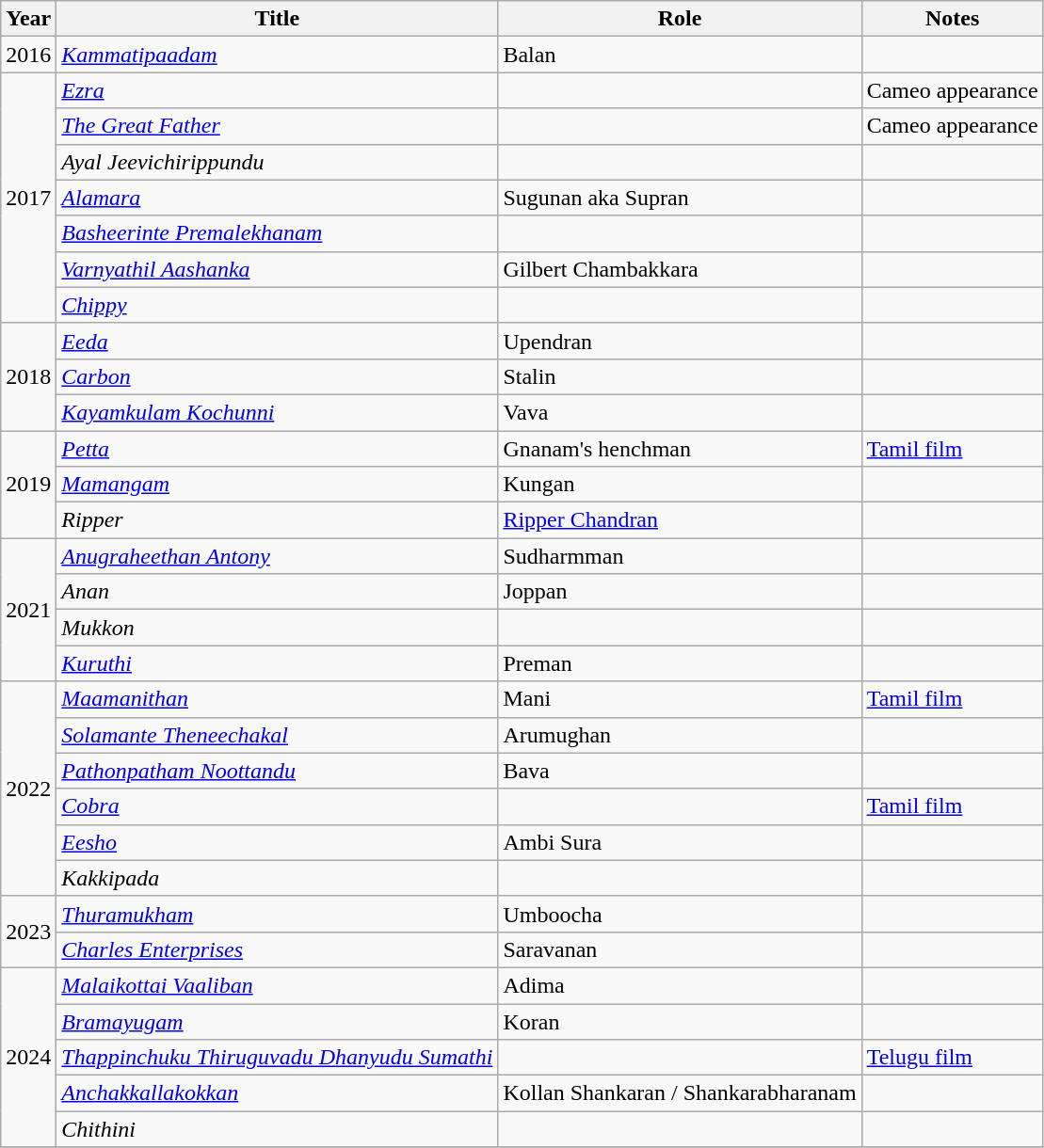<table class="wikitable sortable">
<tr>
<th>Year</th>
<th>Title</th>
<th>Role</th>
<th class="unsortable">Notes</th>
</tr>
<tr>
<td>2016</td>
<td><em><a href='#'>Kammatipaadam</a></em></td>
<td>Balan</td>
<td></td>
</tr>
<tr>
<td rowspan=7>2017</td>
<td><em><a href='#'>Ezra</a></em></td>
<td></td>
<td>Cameo appearance</td>
</tr>
<tr>
<td><em><a href='#'>The Great Father</a></em></td>
<td></td>
<td>Cameo appearance</td>
</tr>
<tr>
<td><em>Ayal Jeevichirippundu</em></td>
<td></td>
<td></td>
</tr>
<tr>
<td><em><a href='#'>Alamara</a></em></td>
<td>Sugunan aka Supran</td>
<td></td>
</tr>
<tr>
<td><em><a href='#'>Basheerinte Premalekhanam</a></em></td>
<td></td>
<td></td>
</tr>
<tr>
<td><em><a href='#'>Varnyathil Aashanka</a></em></td>
<td>Gilbert Chambakkara</td>
<td></td>
</tr>
<tr>
<td><em><a href='#'>Chippy</a></em></td>
<td></td>
<td></td>
</tr>
<tr>
<td rowspan=3>2018</td>
<td><em><a href='#'>Eeda</a></em></td>
<td>Upendran</td>
<td></td>
</tr>
<tr>
<td><em><a href='#'>Carbon</a></em></td>
<td>Stalin</td>
<td></td>
</tr>
<tr>
<td><em><a href='#'>Kayamkulam Kochunni</a></em></td>
<td>Vava</td>
<td></td>
</tr>
<tr>
<td rowspan=3>2019</td>
<td><em><a href='#'>Petta</a></em></td>
<td>Gnanam's henchman</td>
<td><a href='#'>Tamil film</a></td>
</tr>
<tr>
<td><em><a href='#'>Mamangam</a></em></td>
<td>Kungan</td>
<td></td>
</tr>
<tr>
<td><em>Ripper</em></td>
<td><a href='#'>Ripper Chandran</a></td>
<td></td>
</tr>
<tr>
<td rowspan=4>2021</td>
<td><em><a href='#'>Anugraheethan Antony</a></em></td>
<td>Sudharmman</td>
<td></td>
</tr>
<tr>
<td><em>Anan</em></td>
<td>Joppan</td>
<td></td>
</tr>
<tr>
<td><em>Mukkon</em></td>
<td></td>
<td></td>
</tr>
<tr>
<td><em><a href='#'>Kuruthi</a></em></td>
<td>Preman</td>
<td></td>
</tr>
<tr>
<td rowspan=6>2022</td>
<td><em><a href='#'>Maamanithan</a></em></td>
<td>Mani</td>
<td><a href='#'>Tamil film</a></td>
</tr>
<tr>
<td><em><a href='#'>Solamante Theneechakal</a></em></td>
<td>Arumughan</td>
<td></td>
</tr>
<tr>
<td><em><a href='#'>Pathonpatham Noottandu</a></em></td>
<td>Bava</td>
<td></td>
</tr>
<tr>
<td><em><a href='#'>Cobra</a></em></td>
<td></td>
<td><a href='#'>Tamil film</a></td>
</tr>
<tr>
<td><em><a href='#'>Eesho</a></em></td>
<td>Ambi Sura</td>
<td></td>
</tr>
<tr>
<td><em>Kakkipada</em></td>
<td></td>
<td></td>
</tr>
<tr>
<td rowspan=2>2023</td>
<td><em><a href='#'>Thuramukham</a></em></td>
<td>Umboocha</td>
<td></td>
</tr>
<tr>
<td><em><a href='#'>Charles Enterprises</a></em></td>
<td>Saravanan</td>
<td></td>
</tr>
<tr>
<td rowspan="5">2024</td>
<td><em><a href='#'>Malaikottai Vaaliban</a></em></td>
<td>Adima</td>
<td></td>
</tr>
<tr>
<td><em><a href='#'>Bramayugam</a></em></td>
<td>Koran</td>
<td></td>
</tr>
<tr>
<td><em><a href='#'>Thappinchuku Thiruguvadu Dhanyudu Sumathi</a></em></td>
<td></td>
<td><a href='#'>Telugu film</a></td>
</tr>
<tr>
<td><em><a href='#'>Anchakkallakokkan</a></em></td>
<td>Kollan Shankaran / Shankarabharanam</td>
<td></td>
</tr>
<tr>
<td><em>Chithini</em></td>
<td></td>
<td></td>
</tr>
<tr>
</tr>
</table>
